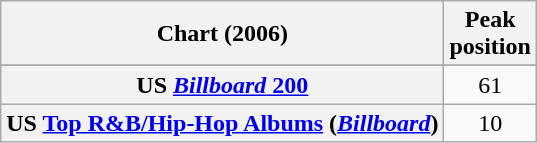<table class="wikitable sortable plainrowheaders" style="text-align:center">
<tr>
<th scope="col">Chart (2006)</th>
<th scope="col">Peak<br> position</th>
</tr>
<tr>
</tr>
<tr>
<th scope="row">US <a href='#'><em>Billboard</em> 200</a></th>
<td>61</td>
</tr>
<tr>
<th scope="row">US <a href='#'>Top R&B/Hip-Hop Albums</a> (<em><a href='#'>Billboard</a></em>)</th>
<td>10</td>
</tr>
</table>
